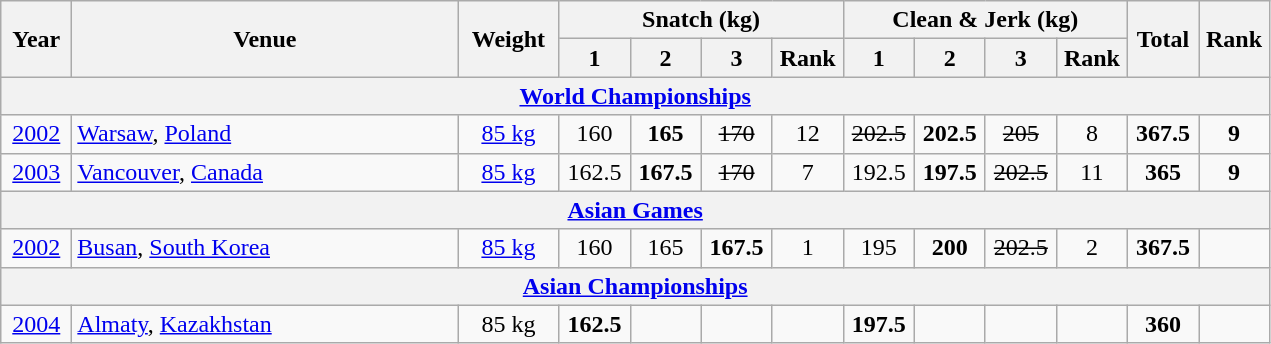<table class = "wikitable" style="text-align:center;">
<tr>
<th rowspan=2 width=40>Year</th>
<th rowspan=2 width=250>Venue</th>
<th rowspan=2 width=60>Weight</th>
<th colspan=4>Snatch (kg)</th>
<th colspan=4>Clean & Jerk (kg)</th>
<th rowspan=2 width=40>Total</th>
<th rowspan=2 width=40>Rank</th>
</tr>
<tr>
<th width=40>1</th>
<th width=40>2</th>
<th width=40>3</th>
<th width=40>Rank</th>
<th width=40>1</th>
<th width=40>2</th>
<th width=40>3</th>
<th width=40>Rank</th>
</tr>
<tr>
<th colspan=13><a href='#'>World Championships</a></th>
</tr>
<tr>
<td><a href='#'>2002</a></td>
<td align=left> <a href='#'>Warsaw</a>, <a href='#'>Poland</a></td>
<td><a href='#'>85 kg</a></td>
<td>160</td>
<td><strong>165</strong></td>
<td><s>170</s></td>
<td>12</td>
<td><s>202.5</s></td>
<td><strong>202.5</strong></td>
<td><s>205</s></td>
<td>8</td>
<td><strong>367.5</strong></td>
<td><strong>9</strong></td>
</tr>
<tr>
<td><a href='#'>2003</a></td>
<td align=left> <a href='#'>Vancouver</a>, <a href='#'>Canada</a></td>
<td><a href='#'>85 kg</a></td>
<td>162.5</td>
<td><strong>167.5</strong></td>
<td><s>170</s></td>
<td>7</td>
<td>192.5</td>
<td><strong>197.5</strong></td>
<td><s>202.5</s></td>
<td>11</td>
<td><strong>365</strong></td>
<td><strong>9</strong></td>
</tr>
<tr>
<th colspan=13><a href='#'>Asian Games</a></th>
</tr>
<tr>
<td><a href='#'>2002</a></td>
<td align=left> <a href='#'>Busan</a>, <a href='#'>South Korea</a></td>
<td><a href='#'>85 kg</a></td>
<td>160</td>
<td>165</td>
<td><strong>167.5</strong></td>
<td>1</td>
<td>195</td>
<td><strong>200</strong></td>
<td><s>202.5</s></td>
<td>2</td>
<td><strong>367.5</strong></td>
<td><strong></strong></td>
</tr>
<tr>
<th colspan=13><a href='#'>Asian Championships</a></th>
</tr>
<tr>
<td><a href='#'>2004</a></td>
<td align=left> <a href='#'>Almaty</a>, <a href='#'>Kazakhstan</a></td>
<td>85 kg</td>
<td><strong>162.5</strong></td>
<td></td>
<td></td>
<td><strong></strong></td>
<td><strong>197.5</strong></td>
<td></td>
<td></td>
<td><strong></strong></td>
<td><strong>360</strong></td>
<td><strong></strong></td>
</tr>
</table>
